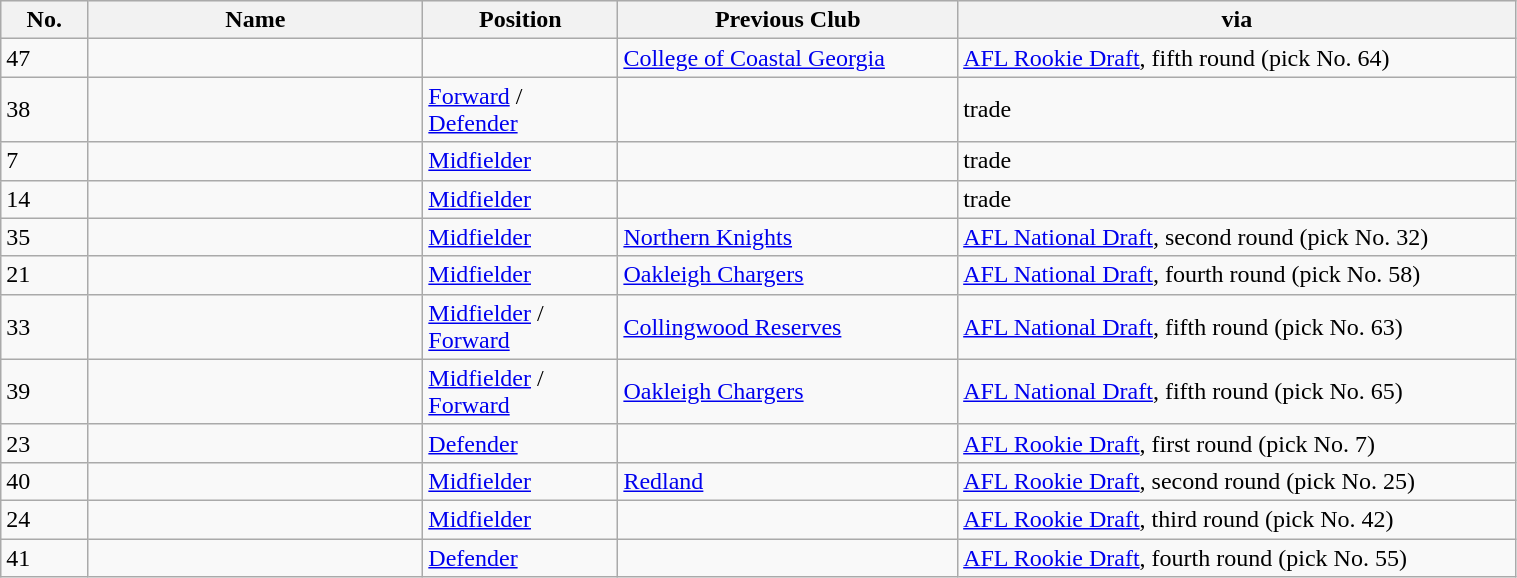<table class="wikitable sortable" style="width:80%;">
<tr style="background:#efefef;">
<th width=1%>No.</th>
<th width=6%>Name</th>
<th width=2%>Position</th>
<th width=5%>Previous Club</th>
<th width=10%>via</th>
</tr>
<tr>
<td align=left>47</td>
<td></td>
<td></td>
<td><a href='#'>College of Coastal Georgia</a></td>
<td><a href='#'>AFL Rookie Draft</a>, fifth round (pick No. 64)</td>
</tr>
<tr>
<td align=left>38</td>
<td></td>
<td><a href='#'>Forward</a> / <a href='#'>Defender</a></td>
<td></td>
<td>trade</td>
</tr>
<tr>
<td align=left>7</td>
<td></td>
<td><a href='#'>Midfielder</a></td>
<td></td>
<td>trade</td>
</tr>
<tr>
<td align=left>14</td>
<td></td>
<td><a href='#'>Midfielder</a></td>
<td></td>
<td>trade</td>
</tr>
<tr>
<td align=left>35</td>
<td></td>
<td><a href='#'>Midfielder</a></td>
<td><a href='#'>Northern Knights</a></td>
<td><a href='#'>AFL National Draft</a>, second round (pick No. 32)</td>
</tr>
<tr>
<td align=left>21</td>
<td></td>
<td><a href='#'>Midfielder</a></td>
<td><a href='#'>Oakleigh Chargers</a></td>
<td><a href='#'>AFL National Draft</a>, fourth round (pick No. 58)</td>
</tr>
<tr>
<td align=left>33</td>
<td></td>
<td><a href='#'>Midfielder</a> / <a href='#'>Forward</a></td>
<td><a href='#'>Collingwood Reserves</a></td>
<td><a href='#'>AFL National Draft</a>, fifth round (pick No. 63)</td>
</tr>
<tr>
<td align=left>39</td>
<td></td>
<td><a href='#'>Midfielder</a> / <a href='#'>Forward</a></td>
<td><a href='#'>Oakleigh Chargers</a></td>
<td><a href='#'>AFL National Draft</a>, fifth round (pick No. 65)</td>
</tr>
<tr>
<td align=left>23</td>
<td></td>
<td><a href='#'>Defender</a></td>
<td></td>
<td><a href='#'>AFL Rookie Draft</a>, first round (pick No. 7)</td>
</tr>
<tr>
<td align=left>40</td>
<td></td>
<td><a href='#'>Midfielder</a></td>
<td><a href='#'>Redland</a></td>
<td><a href='#'>AFL Rookie Draft</a>, second round (pick No. 25)</td>
</tr>
<tr>
<td align=left>24</td>
<td></td>
<td><a href='#'>Midfielder</a></td>
<td></td>
<td><a href='#'>AFL Rookie Draft</a>, third round (pick No. 42)</td>
</tr>
<tr>
<td align=left>41</td>
<td></td>
<td><a href='#'>Defender</a></td>
<td></td>
<td><a href='#'>AFL Rookie Draft</a>, fourth round (pick No. 55)</td>
</tr>
</table>
